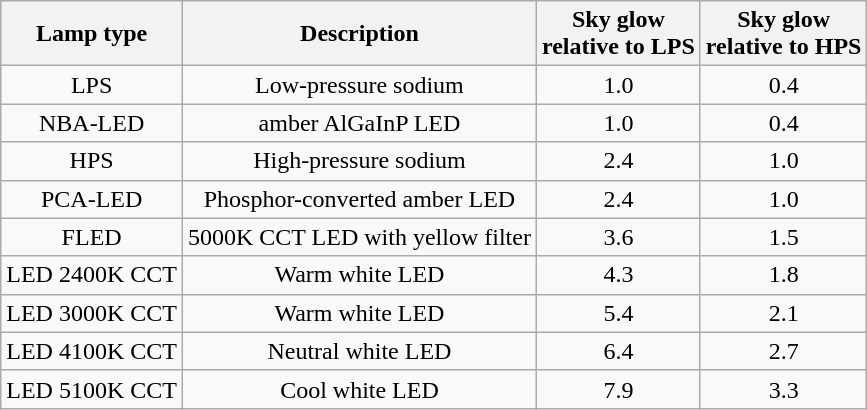<table class="wikitable">
<tr>
<th>Lamp type</th>
<th>Description</th>
<th>Sky glow<br>relative to LPS</th>
<th>Sky glow<br>relative to HPS</th>
</tr>
<tr align="center">
<td>LPS</td>
<td>Low-pressure sodium</td>
<td>1.0</td>
<td>0.4</td>
</tr>
<tr align="center">
<td>NBA-LED</td>
<td>amber AlGaInP LED</td>
<td>1.0</td>
<td>0.4</td>
</tr>
<tr align="center">
<td>HPS</td>
<td>High-pressure sodium</td>
<td>2.4</td>
<td>1.0</td>
</tr>
<tr align="center">
<td>PCA-LED</td>
<td>Phosphor-converted amber LED</td>
<td>2.4</td>
<td>1.0</td>
</tr>
<tr align="center">
<td>FLED</td>
<td>5000K CCT LED with yellow filter</td>
<td>3.6</td>
<td>1.5</td>
</tr>
<tr align="center">
<td>LED 2400K CCT</td>
<td>Warm white LED</td>
<td>4.3</td>
<td>1.8</td>
</tr>
<tr align="center">
<td>LED 3000K CCT</td>
<td>Warm white LED</td>
<td>5.4</td>
<td>2.1</td>
</tr>
<tr align="center">
<td>LED 4100K CCT</td>
<td>Neutral white LED</td>
<td>6.4</td>
<td>2.7</td>
</tr>
<tr align="center">
<td>LED 5100K CCT</td>
<td>Cool white LED</td>
<td>7.9</td>
<td>3.3</td>
</tr>
</table>
